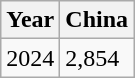<table class="wikitable">
<tr>
<th>Year</th>
<th>China</th>
</tr>
<tr>
<td>2024</td>
<td>2,854</td>
</tr>
</table>
